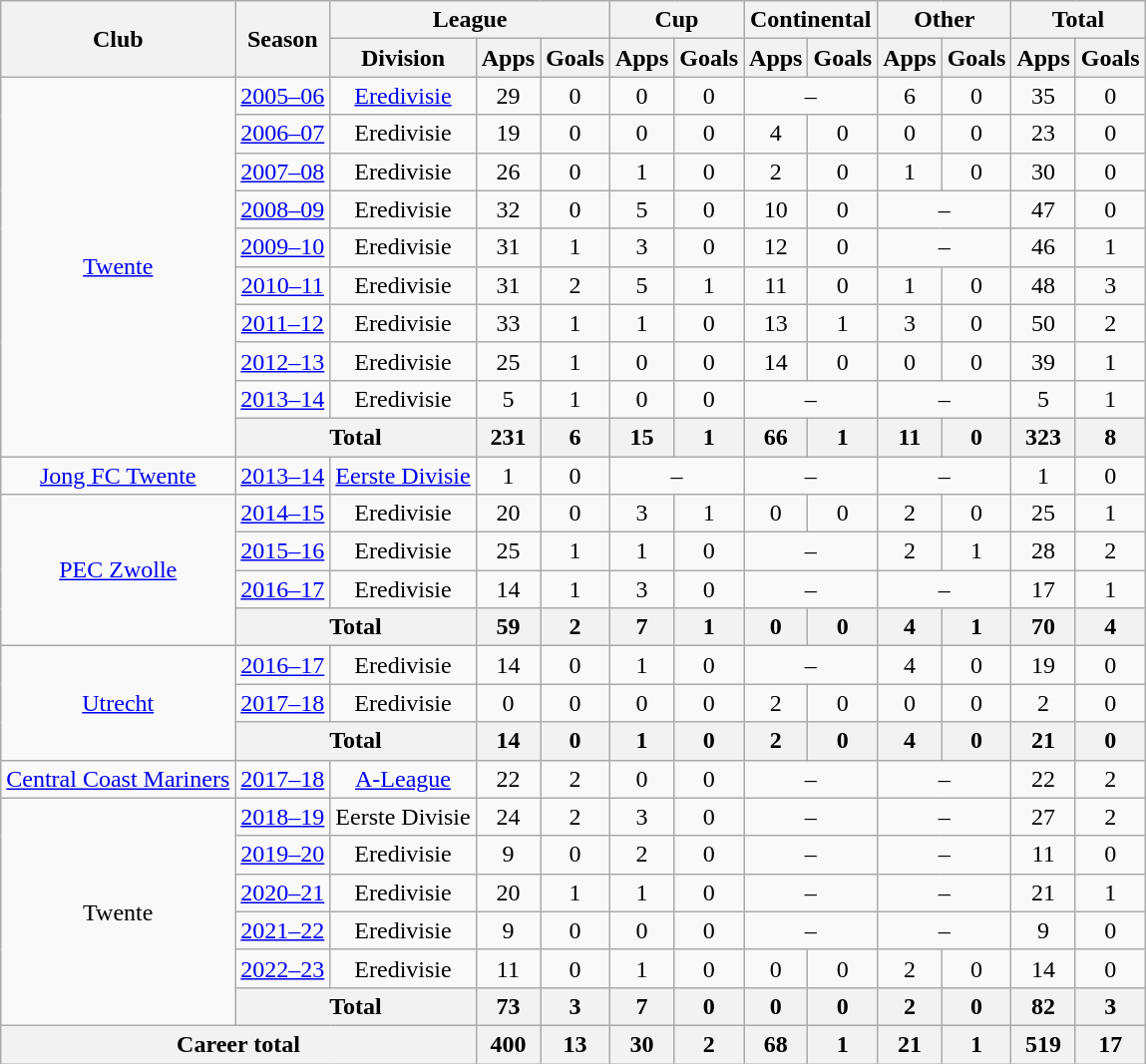<table class="wikitable" style="text-align:center">
<tr>
<th rowspan="2">Club</th>
<th rowspan="2">Season</th>
<th colspan="3">League</th>
<th colspan="2">Cup</th>
<th colspan="2">Continental</th>
<th colspan="2">Other</th>
<th colspan="2">Total</th>
</tr>
<tr>
<th>Division</th>
<th>Apps</th>
<th>Goals</th>
<th>Apps</th>
<th>Goals</th>
<th>Apps</th>
<th>Goals</th>
<th>Apps</th>
<th>Goals</th>
<th>Apps</th>
<th>Goals</th>
</tr>
<tr>
<td rowspan="10"><a href='#'>Twente</a></td>
<td><a href='#'>2005–06</a></td>
<td><a href='#'>Eredivisie</a></td>
<td>29</td>
<td>0</td>
<td>0</td>
<td>0</td>
<td colspan="2">–</td>
<td>6</td>
<td>0</td>
<td>35</td>
<td>0</td>
</tr>
<tr>
<td><a href='#'>2006–07</a></td>
<td>Eredivisie</td>
<td>19</td>
<td>0</td>
<td>0</td>
<td>0</td>
<td>4</td>
<td>0</td>
<td>0</td>
<td>0</td>
<td>23</td>
<td>0</td>
</tr>
<tr>
<td><a href='#'>2007–08</a></td>
<td>Eredivisie</td>
<td>26</td>
<td>0</td>
<td>1</td>
<td>0</td>
<td>2</td>
<td>0</td>
<td>1</td>
<td>0</td>
<td>30</td>
<td>0</td>
</tr>
<tr>
<td><a href='#'>2008–09</a></td>
<td>Eredivisie</td>
<td>32</td>
<td>0</td>
<td>5</td>
<td>0</td>
<td>10</td>
<td>0</td>
<td colspan="2">–</td>
<td>47</td>
<td>0</td>
</tr>
<tr>
<td><a href='#'>2009–10</a></td>
<td>Eredivisie</td>
<td>31</td>
<td>1</td>
<td>3</td>
<td>0</td>
<td>12</td>
<td>0</td>
<td colspan="2">–</td>
<td>46</td>
<td>1</td>
</tr>
<tr>
<td><a href='#'>2010–11</a></td>
<td>Eredivisie</td>
<td>31</td>
<td>2</td>
<td>5</td>
<td>1</td>
<td>11</td>
<td>0</td>
<td>1</td>
<td>0</td>
<td>48</td>
<td>3</td>
</tr>
<tr>
<td><a href='#'>2011–12</a></td>
<td>Eredivisie</td>
<td>33</td>
<td>1</td>
<td>1</td>
<td>0</td>
<td>13</td>
<td>1</td>
<td>3</td>
<td>0</td>
<td>50</td>
<td>2</td>
</tr>
<tr>
<td><a href='#'>2012–13</a></td>
<td>Eredivisie</td>
<td>25</td>
<td>1</td>
<td>0</td>
<td>0</td>
<td>14</td>
<td>0</td>
<td>0</td>
<td>0</td>
<td>39</td>
<td>1</td>
</tr>
<tr>
<td><a href='#'>2013–14</a></td>
<td>Eredivisie</td>
<td>5</td>
<td>1</td>
<td>0</td>
<td>0</td>
<td colspan="2">–</td>
<td colspan="2">–</td>
<td>5</td>
<td>1</td>
</tr>
<tr>
<th colspan="2">Total</th>
<th>231</th>
<th>6</th>
<th>15</th>
<th>1</th>
<th>66</th>
<th>1</th>
<th>11</th>
<th>0</th>
<th>323</th>
<th>8</th>
</tr>
<tr>
<td><a href='#'>Jong FC Twente</a></td>
<td><a href='#'>2013–14</a></td>
<td><a href='#'>Eerste Divisie</a></td>
<td>1</td>
<td>0</td>
<td colspan="2">–</td>
<td colspan="2">–</td>
<td colspan="2">–</td>
<td>1</td>
<td>0</td>
</tr>
<tr>
<td rowspan="4"><a href='#'>PEC Zwolle</a></td>
<td><a href='#'>2014–15</a></td>
<td>Eredivisie</td>
<td>20</td>
<td>0</td>
<td>3</td>
<td>1</td>
<td>0</td>
<td>0</td>
<td>2</td>
<td>0</td>
<td>25</td>
<td>1</td>
</tr>
<tr>
<td><a href='#'>2015–16</a></td>
<td>Eredivisie</td>
<td>25</td>
<td>1</td>
<td>1</td>
<td>0</td>
<td colspan="2">–</td>
<td>2</td>
<td>1</td>
<td>28</td>
<td>2</td>
</tr>
<tr>
<td><a href='#'>2016–17</a></td>
<td>Eredivisie</td>
<td>14</td>
<td>1</td>
<td>3</td>
<td>0</td>
<td colspan="2">–</td>
<td colspan="2">–</td>
<td>17</td>
<td>1</td>
</tr>
<tr>
<th colspan="2">Total</th>
<th>59</th>
<th>2</th>
<th>7</th>
<th>1</th>
<th>0</th>
<th>0</th>
<th>4</th>
<th>1</th>
<th>70</th>
<th>4</th>
</tr>
<tr>
<td rowspan="3"><a href='#'>Utrecht</a></td>
<td><a href='#'>2016–17</a></td>
<td>Eredivisie</td>
<td>14</td>
<td>0</td>
<td>1</td>
<td>0</td>
<td colspan="2">–</td>
<td>4</td>
<td>0</td>
<td>19</td>
<td>0</td>
</tr>
<tr>
<td><a href='#'>2017–18</a></td>
<td>Eredivisie</td>
<td>0</td>
<td>0</td>
<td>0</td>
<td>0</td>
<td>2</td>
<td>0</td>
<td>0</td>
<td>0</td>
<td>2</td>
<td>0</td>
</tr>
<tr>
<th colspan="2">Total</th>
<th>14</th>
<th>0</th>
<th>1</th>
<th>0</th>
<th>2</th>
<th>0</th>
<th>4</th>
<th>0</th>
<th>21</th>
<th>0</th>
</tr>
<tr>
<td><a href='#'>Central Coast Mariners</a></td>
<td><a href='#'>2017–18</a></td>
<td><a href='#'>A-League</a></td>
<td>22</td>
<td>2</td>
<td>0</td>
<td>0</td>
<td colspan="2">–</td>
<td colspan="2">–</td>
<td>22</td>
<td>2</td>
</tr>
<tr>
<td rowspan="6">Twente</td>
<td><a href='#'>2018–19</a></td>
<td>Eerste Divisie</td>
<td>24</td>
<td>2</td>
<td>3</td>
<td>0</td>
<td colspan="2">–</td>
<td colspan="2">–</td>
<td>27</td>
<td>2</td>
</tr>
<tr>
<td><a href='#'>2019–20</a></td>
<td>Eredivisie</td>
<td>9</td>
<td>0</td>
<td>2</td>
<td>0</td>
<td colspan="2">–</td>
<td colspan="2">–</td>
<td>11</td>
<td>0</td>
</tr>
<tr>
<td><a href='#'>2020–21</a></td>
<td>Eredivisie</td>
<td>20</td>
<td>1</td>
<td>1</td>
<td>0</td>
<td colspan="2">–</td>
<td colspan="2">–</td>
<td>21</td>
<td>1</td>
</tr>
<tr>
<td><a href='#'>2021–22</a></td>
<td>Eredivisie</td>
<td>9</td>
<td>0</td>
<td>0</td>
<td>0</td>
<td colspan="2">–</td>
<td colspan="2">–</td>
<td>9</td>
<td>0</td>
</tr>
<tr>
<td><a href='#'>2022–23</a></td>
<td>Eredivisie</td>
<td>11</td>
<td>0</td>
<td>1</td>
<td>0</td>
<td>0</td>
<td>0</td>
<td>2</td>
<td>0</td>
<td>14</td>
<td>0</td>
</tr>
<tr>
<th colspan="2">Total</th>
<th>73</th>
<th>3</th>
<th>7</th>
<th>0</th>
<th>0</th>
<th>0</th>
<th>2</th>
<th>0</th>
<th>82</th>
<th>3</th>
</tr>
<tr>
<th colspan="3">Career total</th>
<th>400</th>
<th>13</th>
<th>30</th>
<th>2</th>
<th>68</th>
<th>1</th>
<th>21</th>
<th>1</th>
<th>519</th>
<th>17</th>
</tr>
</table>
